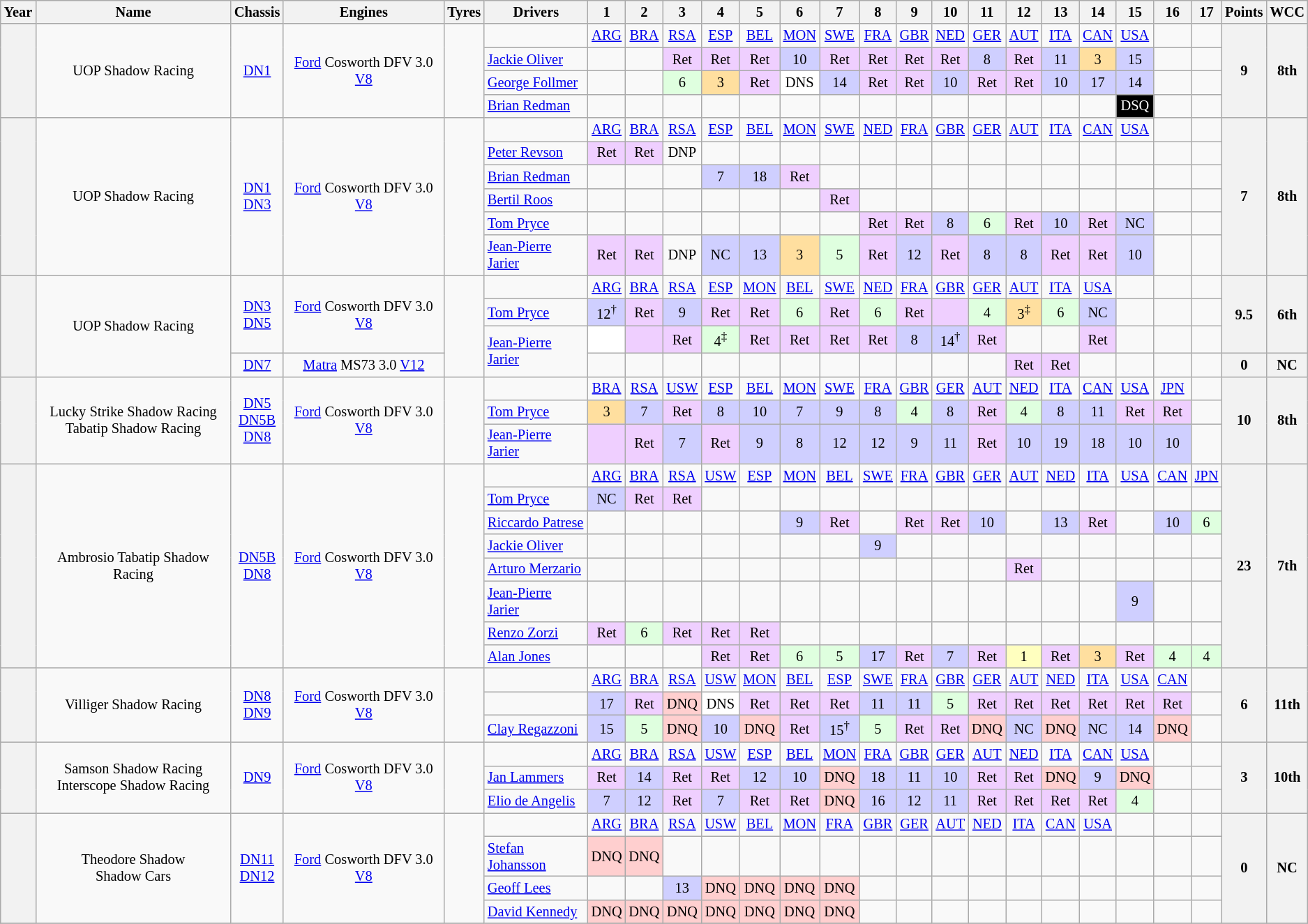<table class="wikitable" style="text-align:center; font-size:85%">
<tr>
<th>Year</th>
<th>Name</th>
<th>Chassis</th>
<th>Engines</th>
<th>Tyres</th>
<th>Drivers</th>
<th>1</th>
<th>2</th>
<th>3</th>
<th>4</th>
<th>5</th>
<th>6</th>
<th>7</th>
<th>8</th>
<th>9</th>
<th>10</th>
<th>11</th>
<th>12</th>
<th>13</th>
<th>14</th>
<th>15</th>
<th>16</th>
<th>17</th>
<th>Points</th>
<th>WCC</th>
</tr>
<tr>
<th rowspan="4"></th>
<td rowspan="4"> UOP Shadow Racing</td>
<td rowspan="4"><a href='#'>DN1</a></td>
<td rowspan="4"><a href='#'>Ford</a> Cosworth DFV 3.0 <a href='#'>V8</a></td>
<td rowspan="4"></td>
<td></td>
<td><a href='#'>ARG</a></td>
<td><a href='#'>BRA</a></td>
<td><a href='#'>RSA</a></td>
<td><a href='#'>ESP</a></td>
<td><a href='#'>BEL</a></td>
<td><a href='#'>MON</a></td>
<td><a href='#'>SWE</a></td>
<td><a href='#'>FRA</a></td>
<td><a href='#'>GBR</a></td>
<td><a href='#'>NED</a></td>
<td><a href='#'>GER</a></td>
<td><a href='#'>AUT</a></td>
<td><a href='#'>ITA</a></td>
<td><a href='#'>CAN</a></td>
<td><a href='#'>USA</a></td>
<td></td>
<td></td>
<th rowspan="4">9</th>
<th rowspan="4">8th</th>
</tr>
<tr>
<td align="left"> <a href='#'>Jackie Oliver</a></td>
<td></td>
<td></td>
<td style="background:#EFCFFF;">Ret</td>
<td style="background:#EFCFFF;">Ret</td>
<td style="background:#EFCFFF;">Ret</td>
<td style="background:#CFCFFF;">10</td>
<td style="background:#EFCFFF;">Ret</td>
<td style="background:#EFCFFF;">Ret</td>
<td style="background:#EFCFFF;">Ret</td>
<td style="background:#EFCFFF;">Ret</td>
<td style="background:#CFCFFF;">8</td>
<td style="background:#EFCFFF;">Ret</td>
<td style="background:#CFCFFF;">11</td>
<td style="background:#FFDF9F;">3</td>
<td style="background:#CFCFFF;">15</td>
<td></td>
<td></td>
</tr>
<tr>
<td align="left"> <a href='#'>George Follmer</a></td>
<td></td>
<td></td>
<td style="background:#DFFFDF;">6</td>
<td style="background:#FFDF9F;">3</td>
<td style="background:#EFCFFF;">Ret</td>
<td style="background:#ffffff;">DNS</td>
<td style="background:#CFCFFF;">14</td>
<td style="background:#EFCFFF;">Ret</td>
<td style="background:#EFCFFF;">Ret</td>
<td style="background:#CFCFFF;">10</td>
<td style="background:#EFCFFF;">Ret</td>
<td style="background:#EFCFFF;">Ret</td>
<td style="background:#CFCFFF;">10</td>
<td style="background:#CFCFFF;">17</td>
<td style="background:#CFCFFF;">14</td>
<td></td>
<td></td>
</tr>
<tr>
<td align="left"> <a href='#'>Brian Redman</a></td>
<td></td>
<td></td>
<td></td>
<td></td>
<td></td>
<td></td>
<td></td>
<td></td>
<td></td>
<td></td>
<td></td>
<td></td>
<td></td>
<td></td>
<td style="background:#000000; color:white">DSQ</td>
<td></td>
<td></td>
</tr>
<tr>
<th rowspan="6"></th>
<td rowspan="6"> UOP Shadow Racing</td>
<td rowspan="6"><a href='#'>DN1</a><br><a href='#'>DN3</a></td>
<td rowspan="6"><a href='#'>Ford</a> Cosworth DFV 3.0 <a href='#'>V8</a></td>
<td rowspan="6"></td>
<td></td>
<td><a href='#'>ARG</a></td>
<td><a href='#'>BRA</a></td>
<td><a href='#'>RSA</a></td>
<td><a href='#'>ESP</a></td>
<td><a href='#'>BEL</a></td>
<td><a href='#'>MON</a></td>
<td><a href='#'>SWE</a></td>
<td><a href='#'>NED</a></td>
<td><a href='#'>FRA</a></td>
<td><a href='#'>GBR</a></td>
<td><a href='#'>GER</a></td>
<td><a href='#'>AUT</a></td>
<td><a href='#'>ITA</a></td>
<td><a href='#'>CAN</a></td>
<td><a href='#'>USA</a></td>
<td></td>
<td></td>
<th rowspan="6">7</th>
<th rowspan="6">8th</th>
</tr>
<tr>
<td align="left"> <a href='#'>Peter Revson</a></td>
<td style="background:#EFCFFF;">Ret</td>
<td style="background:#EFCFFF;">Ret</td>
<td>DNP</td>
<td></td>
<td></td>
<td></td>
<td></td>
<td></td>
<td></td>
<td></td>
<td></td>
<td></td>
<td></td>
<td></td>
<td></td>
<td></td>
<td></td>
</tr>
<tr>
<td align="left"> <a href='#'>Brian Redman</a></td>
<td></td>
<td></td>
<td></td>
<td style="background:#CFCFFF;">7</td>
<td style="background:#CFCFFF;">18</td>
<td style="background:#EFCFFF;">Ret</td>
<td></td>
<td></td>
<td></td>
<td></td>
<td></td>
<td></td>
<td></td>
<td></td>
<td></td>
<td></td>
<td></td>
</tr>
<tr>
<td align="left"> <a href='#'>Bertil Roos</a></td>
<td></td>
<td></td>
<td></td>
<td></td>
<td></td>
<td></td>
<td style="background:#EFCFFF;">Ret</td>
<td></td>
<td></td>
<td></td>
<td></td>
<td></td>
<td></td>
<td></td>
<td></td>
<td></td>
<td></td>
</tr>
<tr>
<td align="left"> <a href='#'>Tom Pryce</a></td>
<td></td>
<td></td>
<td></td>
<td></td>
<td></td>
<td></td>
<td></td>
<td style="background:#EFCFFF;">Ret</td>
<td style="background:#EFCFFF;">Ret</td>
<td style="background:#CFCFFF;">8</td>
<td style="background:#DFFFDF;">6</td>
<td style="background:#EFCFFF;">Ret</td>
<td style="background:#CFCFFF;">10</td>
<td style="background:#EFCFFF;">Ret</td>
<td style="background:#CFCFFF;">NC</td>
<td></td>
<td></td>
</tr>
<tr>
<td align="left"> <a href='#'>Jean-Pierre Jarier</a></td>
<td style="background:#EFCFFF;">Ret</td>
<td style="background:#EFCFFF;">Ret</td>
<td>DNP</td>
<td style="background:#CFCFFF;">NC</td>
<td style="background:#CFCFFF;">13</td>
<td style="background:#FFDF9F;">3</td>
<td style="background:#DFFFDF;">5</td>
<td style="background:#EFCFFF;">Ret</td>
<td style="background:#CFCFFF;">12</td>
<td style="background:#EFCFFF;">Ret</td>
<td style="background:#CFCFFF;">8</td>
<td style="background:#CFCFFF;">8</td>
<td style="background:#EFCFFF;">Ret</td>
<td style="background:#EFCFFF;">Ret</td>
<td style="background:#CFCFFF;">10</td>
<td></td>
<td></td>
</tr>
<tr>
<th rowspan="4"></th>
<td rowspan="4"> UOP Shadow Racing</td>
<td rowspan="3"><a href='#'>DN3</a><br><a href='#'>DN5</a></td>
<td rowspan="3"><a href='#'>Ford</a> Cosworth DFV 3.0 <a href='#'>V8</a></td>
<td rowspan="4"></td>
<td></td>
<td><a href='#'>ARG</a></td>
<td><a href='#'>BRA</a></td>
<td><a href='#'>RSA</a></td>
<td><a href='#'>ESP</a></td>
<td><a href='#'>MON</a></td>
<td><a href='#'>BEL</a></td>
<td><a href='#'>SWE</a></td>
<td><a href='#'>NED</a></td>
<td><a href='#'>FRA</a></td>
<td><a href='#'>GBR</a></td>
<td><a href='#'>GER</a></td>
<td><a href='#'>AUT</a></td>
<td><a href='#'>ITA</a></td>
<td><a href='#'>USA</a></td>
<td></td>
<td></td>
<td></td>
<th rowspan="3">9.5</th>
<th rowspan="3">6th</th>
</tr>
<tr>
<td align="left"> <a href='#'>Tom Pryce</a></td>
<td style="background:#CFCFFF;">12<sup>†</sup></td>
<td style="background:#EFCFFF;">Ret</td>
<td style="background:#CFCFFF;">9</td>
<td style="background:#EFCFFF;">Ret</td>
<td style="background:#EFCFFF;">Ret</td>
<td style="background:#DFFFDF;">6</td>
<td style="background:#EFCFFF;">Ret</td>
<td style="background:#DFFFDF;">6</td>
<td style="background:#EFCFFF;">Ret</td>
<td style="background:#EFCFFF;"></td>
<td style="background:#DFFFDF;">4</td>
<td style="background:#FFDF9F;">3<sup>‡</sup></td>
<td style="background:#DFFFDF;">6</td>
<td style="background:#CFCFFF;">NC</td>
<td></td>
<td></td>
<td></td>
</tr>
<tr>
<td align=left rowspan=2> <a href='#'>Jean-Pierre Jarier</a></td>
<td style="background:#ffffff;"></td>
<td style="background:#EFCFFF;"></td>
<td style="background:#EFCFFF;">Ret</td>
<td style="background:#DFFFDF;">4<sup>‡</sup></td>
<td style="background:#EFCFFF;">Ret</td>
<td style="background:#EFCFFF;">Ret</td>
<td style="background:#EFCFFF;">Ret</td>
<td style="background:#EFCFFF;">Ret</td>
<td style="background:#CFCFFF;">8</td>
<td style="background:#CFCFFF;">14<sup>†</sup></td>
<td style="background:#EFCFFF;">Ret</td>
<td></td>
<td></td>
<td style="background:#EFCFFF;">Ret</td>
<td></td>
<td></td>
<td></td>
</tr>
<tr>
<td><a href='#'>DN7</a></td>
<td><a href='#'>Matra</a> MS73 3.0 <a href='#'>V12</a></td>
<td></td>
<td></td>
<td></td>
<td></td>
<td></td>
<td></td>
<td></td>
<td></td>
<td></td>
<td></td>
<td></td>
<td style="background:#EFCFFF;">Ret</td>
<td style="background:#EFCFFF;">Ret</td>
<td></td>
<td></td>
<td></td>
<td></td>
<th>0</th>
<th>NC</th>
</tr>
<tr>
<th rowspan="3"></th>
<td rowspan="3"> Lucky Strike Shadow Racing <br>  Tabatip Shadow Racing</td>
<td rowspan="3"><a href='#'>DN5</a><br><a href='#'>DN5B</a><br><a href='#'>DN8</a></td>
<td rowspan="3"><a href='#'>Ford</a> Cosworth DFV 3.0 <a href='#'>V8</a></td>
<td rowspan="3"></td>
<td></td>
<td><a href='#'>BRA</a></td>
<td><a href='#'>RSA</a></td>
<td><a href='#'>USW</a></td>
<td><a href='#'>ESP</a></td>
<td><a href='#'>BEL</a></td>
<td><a href='#'>MON</a></td>
<td><a href='#'>SWE</a></td>
<td><a href='#'>FRA</a></td>
<td><a href='#'>GBR</a></td>
<td><a href='#'>GER</a></td>
<td><a href='#'>AUT</a></td>
<td><a href='#'>NED</a></td>
<td><a href='#'>ITA</a></td>
<td><a href='#'>CAN</a></td>
<td><a href='#'>USA</a></td>
<td><a href='#'>JPN</a></td>
<td></td>
<th rowspan="3">10</th>
<th rowspan="3">8th</th>
</tr>
<tr>
<td align="left"> <a href='#'>Tom Pryce</a></td>
<td style="background:#FFDF9F;">3</td>
<td style="background:#CFCFFF;">7</td>
<td style="background:#EFCFFF;">Ret</td>
<td style="background:#CFCFFF;">8</td>
<td style="background:#CFCFFF;">10</td>
<td style="background:#CFCFFF;">7</td>
<td style="background:#CFCFFF;">9</td>
<td style="background:#CFCFFF;">8</td>
<td style="background:#DFFFDF;">4</td>
<td style="background:#CFCFFF;">8</td>
<td style="background:#EFCFFF;">Ret</td>
<td style="background:#DFFFDF;">4</td>
<td style="background:#CFCFFF;">8</td>
<td style="background:#CFCFFF;">11</td>
<td style="background:#EFCFFF;">Ret</td>
<td style="background:#EFCFFF;">Ret</td>
<td></td>
</tr>
<tr>
<td align="left"> <a href='#'>Jean-Pierre Jarier</a></td>
<td style="background:#EFCFFF;"></td>
<td style="background:#EFCFFF;">Ret</td>
<td style="background:#CFCFFF;">7</td>
<td style="background:#EFCFFF;">Ret</td>
<td style="background:#CFCFFF;">9</td>
<td style="background:#CFCFFF;">8</td>
<td style="background:#CFCFFF;">12</td>
<td style="background:#CFCFFF;">12</td>
<td style="background:#CFCFFF;">9</td>
<td style="background:#CFCFFF;">11</td>
<td style="background:#EFCFFF;">Ret</td>
<td style="background:#CFCFFF;">10</td>
<td style="background:#CFCFFF;">19</td>
<td style="background:#CFCFFF;">18</td>
<td style="background:#CFCFFF;">10</td>
<td style="background:#CFCFFF;">10</td>
<td></td>
</tr>
<tr>
<th rowspan="8"></th>
<td rowspan="8"> Ambrosio Tabatip Shadow Racing</td>
<td rowspan="8"><a href='#'>DN5B</a><br><a href='#'>DN8</a></td>
<td rowspan="8"><a href='#'>Ford</a> Cosworth DFV 3.0 <a href='#'>V8</a></td>
<td rowspan="8"></td>
<td></td>
<td><a href='#'>ARG</a></td>
<td><a href='#'>BRA</a></td>
<td><a href='#'>RSA</a></td>
<td><a href='#'>USW</a></td>
<td><a href='#'>ESP</a></td>
<td><a href='#'>MON</a></td>
<td><a href='#'>BEL</a></td>
<td><a href='#'>SWE</a></td>
<td><a href='#'>FRA</a></td>
<td><a href='#'>GBR</a></td>
<td><a href='#'>GER</a></td>
<td><a href='#'>AUT</a></td>
<td><a href='#'>NED</a></td>
<td><a href='#'>ITA</a></td>
<td><a href='#'>USA</a></td>
<td><a href='#'>CAN</a></td>
<td><a href='#'>JPN</a></td>
<th rowspan="8">23</th>
<th rowspan="8">7th</th>
</tr>
<tr>
<td align="left"> <a href='#'>Tom Pryce</a></td>
<td style="background:#CFCFFF;">NC</td>
<td style="background:#EFCFFF;">Ret</td>
<td style="background:#EFCFFF;">Ret</td>
<td></td>
<td></td>
<td></td>
<td></td>
<td></td>
<td></td>
<td></td>
<td></td>
<td></td>
<td></td>
<td></td>
<td></td>
<td></td>
<td></td>
</tr>
<tr>
<td align="left"> <a href='#'>Riccardo Patrese</a></td>
<td></td>
<td></td>
<td></td>
<td></td>
<td></td>
<td style="background:#CFCFFF;">9</td>
<td style="background:#EFCFFF;">Ret</td>
<td></td>
<td style="background:#EFCFFF;">Ret</td>
<td style="background:#EFCFFF;">Ret</td>
<td style="background:#CFCFFF;">10</td>
<td></td>
<td style="background:#CFCFFF;">13</td>
<td style="background:#EFCFFF;">Ret</td>
<td></td>
<td style="background:#CFCFFF;">10</td>
<td style="background:#DFFFDF;">6</td>
</tr>
<tr>
<td align="left"> <a href='#'>Jackie Oliver</a></td>
<td></td>
<td></td>
<td></td>
<td></td>
<td></td>
<td></td>
<td></td>
<td style="background:#CFCFFF;">9</td>
<td></td>
<td></td>
<td></td>
<td></td>
<td></td>
<td></td>
<td></td>
<td></td>
<td></td>
</tr>
<tr>
<td align="left"> <a href='#'>Arturo Merzario</a></td>
<td></td>
<td></td>
<td></td>
<td></td>
<td></td>
<td></td>
<td></td>
<td></td>
<td></td>
<td></td>
<td></td>
<td style="background:#EFCFFF;">Ret</td>
<td></td>
<td></td>
<td></td>
<td></td>
<td></td>
</tr>
<tr>
<td align="left"> <a href='#'>Jean-Pierre Jarier</a></td>
<td></td>
<td></td>
<td></td>
<td></td>
<td></td>
<td></td>
<td></td>
<td></td>
<td></td>
<td></td>
<td></td>
<td></td>
<td></td>
<td></td>
<td style="background:#CFCFFF;">9</td>
<td></td>
<td></td>
</tr>
<tr>
<td align="left"> <a href='#'>Renzo Zorzi</a></td>
<td style="background:#EFCFFF;">Ret</td>
<td style="background:#DFFFDF;">6</td>
<td style="background:#EFCFFF;">Ret</td>
<td style="background:#EFCFFF;">Ret</td>
<td style="background:#EFCFFF;">Ret</td>
<td></td>
<td></td>
<td></td>
<td></td>
<td></td>
<td></td>
<td></td>
<td></td>
<td></td>
<td></td>
<td></td>
<td></td>
</tr>
<tr>
<td align="left"> <a href='#'>Alan Jones</a></td>
<td></td>
<td></td>
<td></td>
<td style="background:#EFCFFF;">Ret</td>
<td style="background:#EFCFFF;">Ret</td>
<td style="background:#DFFFDF;">6</td>
<td style="background:#DFFFDF;">5</td>
<td style="background:#CFCFFF;">17</td>
<td style="background:#EFCFFF;">Ret</td>
<td style="background:#CFCFFF;">7</td>
<td style="background:#EFCFFF;">Ret</td>
<td style="background:#FFFFBF;">1</td>
<td style="background:#EFCFFF;">Ret</td>
<td style="background:#FFDF9F;">3</td>
<td style="background:#EFCFFF;">Ret</td>
<td style="background:#DFFFDF;">4</td>
<td style="background:#DFFFDF;">4</td>
</tr>
<tr>
<th rowspan="3"></th>
<td rowspan="3"> Villiger Shadow Racing</td>
<td rowspan="3"><a href='#'>DN8</a><br><a href='#'>DN9</a></td>
<td rowspan="3"><a href='#'>Ford</a> Cosworth DFV 3.0 <a href='#'>V8</a></td>
<td rowspan="3"></td>
<td></td>
<td><a href='#'>ARG</a></td>
<td><a href='#'>BRA</a></td>
<td><a href='#'>RSA</a></td>
<td><a href='#'>USW</a></td>
<td><a href='#'>MON</a></td>
<td><a href='#'>BEL</a></td>
<td><a href='#'>ESP</a></td>
<td><a href='#'>SWE</a></td>
<td><a href='#'>FRA</a></td>
<td><a href='#'>GBR</a></td>
<td><a href='#'>GER</a></td>
<td><a href='#'>AUT</a></td>
<td><a href='#'>NED</a></td>
<td><a href='#'>ITA</a></td>
<td><a href='#'>USA</a></td>
<td><a href='#'>CAN</a></td>
<td></td>
<th rowspan="3">6</th>
<th rowspan="3">11th</th>
</tr>
<tr>
<td align="left"></td>
<td style="background:#CFCFFF;">17</td>
<td style="background:#EFCFFF;">Ret</td>
<td style="background:#FFCFCF;">DNQ</td>
<td style="background:#ffffff;">DNS</td>
<td style="background:#EFCFFF;">Ret</td>
<td style="background:#EFCFFF;">Ret</td>
<td style="background:#EFCFFF;">Ret</td>
<td style="background:#CFCFFF;">11</td>
<td style="background:#CFCFFF;">11</td>
<td style="background:#DFFFDF;">5</td>
<td style="background:#EFCFFF;">Ret</td>
<td style="background:#EFCFFF;">Ret</td>
<td style="background:#EFCFFF;">Ret</td>
<td style="background:#EFCFFF;">Ret</td>
<td style="background:#EFCFFF;">Ret</td>
<td style="background:#EFCFFF;">Ret</td>
<td></td>
</tr>
<tr>
<td align="left"> <a href='#'>Clay Regazzoni</a></td>
<td style="background:#CFCFFF;">15</td>
<td style="background:#DFFFDF;">5</td>
<td style="background:#FFCFCF;">DNQ</td>
<td style="background:#CFCFFF;">10</td>
<td style="background:#FFCFCF;">DNQ</td>
<td style="background:#EFCFFF;">Ret</td>
<td style="background:#CFCFFF;">15<sup>†</sup></td>
<td style="background:#DFFFDF;">5</td>
<td style="background:#EFCFFF;">Ret</td>
<td style="background:#EFCFFF;">Ret</td>
<td style="background:#FFCFCF;">DNQ</td>
<td style="background:#CFCFFF;">NC</td>
<td style="background:#FFCFCF;">DNQ</td>
<td style="background:#CFCFFF;">NC</td>
<td style="background:#CFCFFF;">14</td>
<td style="background:#FFCFCF;">DNQ</td>
<td></td>
</tr>
<tr>
<th rowspan="3"></th>
<td rowspan="3"> Samson Shadow Racing <br>  Interscope Shadow Racing</td>
<td rowspan="3"><a href='#'>DN9</a></td>
<td rowspan="3"><a href='#'>Ford</a> Cosworth DFV 3.0 <a href='#'>V8</a></td>
<td rowspan="3"></td>
<td></td>
<td><a href='#'>ARG</a></td>
<td><a href='#'>BRA</a></td>
<td><a href='#'>RSA</a></td>
<td><a href='#'>USW</a></td>
<td><a href='#'>ESP</a></td>
<td><a href='#'>BEL</a></td>
<td><a href='#'>MON</a></td>
<td><a href='#'>FRA</a></td>
<td><a href='#'>GBR</a></td>
<td><a href='#'>GER</a></td>
<td><a href='#'>AUT</a></td>
<td><a href='#'>NED</a></td>
<td><a href='#'>ITA</a></td>
<td><a href='#'>CAN</a></td>
<td><a href='#'>USA</a></td>
<td></td>
<td></td>
<th rowspan="3">3</th>
<th rowspan="3">10th</th>
</tr>
<tr>
<td align="left"> <a href='#'>Jan Lammers</a></td>
<td style="background:#EFCFFF;">Ret</td>
<td style="background:#CFCFFF;">14</td>
<td style="background:#EFCFFF;">Ret</td>
<td style="background:#EFCFFF;">Ret</td>
<td style="background:#CFCFFF;">12</td>
<td style="background:#CFCFFF;">10</td>
<td style="background:#FFCFCF;">DNQ</td>
<td style="background:#CFCFFF;">18</td>
<td style="background:#CFCFFF;">11</td>
<td style="background:#CFCFFF;">10</td>
<td style="background:#EFCFFF;">Ret</td>
<td style="background:#EFCFFF;">Ret</td>
<td style="background:#FFCFCF;">DNQ</td>
<td style="background:#CFCFFF;">9</td>
<td style="background:#FFCFCF;">DNQ</td>
<td></td>
<td></td>
</tr>
<tr>
<td align="left"> <a href='#'>Elio de Angelis</a></td>
<td style="background:#CFCFFF;">7</td>
<td style="background:#CFCFFF;">12</td>
<td style="background:#EFCFFF;">Ret</td>
<td style="background:#CFCFFF;">7</td>
<td style="background:#EFCFFF;">Ret</td>
<td style="background:#EFCFFF;">Ret</td>
<td style="background:#FFCFCF;">DNQ</td>
<td style="background:#CFCFFF;">16</td>
<td style="background:#CFCFFF;">12</td>
<td style="background:#CFCFFF;">11</td>
<td style="background:#EFCFFF;">Ret</td>
<td style="background:#EFCFFF;">Ret</td>
<td style="background:#EFCFFF;">Ret</td>
<td style="background:#EFCFFF;">Ret</td>
<td style="background:#DFFFDF;">4</td>
<td></td>
<td></td>
</tr>
<tr>
<th rowspan="4"></th>
<td rowspan="4"> Theodore Shadow <br>  Shadow Cars</td>
<td rowspan="4"><a href='#'>DN11</a><br><a href='#'>DN12</a></td>
<td rowspan="4"><a href='#'>Ford</a> Cosworth DFV 3.0 <a href='#'>V8</a></td>
<td rowspan="4"></td>
<td></td>
<td><a href='#'>ARG</a></td>
<td><a href='#'>BRA</a></td>
<td><a href='#'>RSA</a></td>
<td><a href='#'>USW</a></td>
<td><a href='#'>BEL</a></td>
<td><a href='#'>MON</a></td>
<td><a href='#'>FRA</a></td>
<td><a href='#'>GBR</a></td>
<td><a href='#'>GER</a></td>
<td><a href='#'>AUT</a></td>
<td><a href='#'>NED</a></td>
<td><a href='#'>ITA</a></td>
<td><a href='#'>CAN</a></td>
<td><a href='#'>USA</a></td>
<td></td>
<td></td>
<td></td>
<th rowspan="4">0</th>
<th rowspan="4">NC</th>
</tr>
<tr>
<td align="left"> <a href='#'>Stefan Johansson</a></td>
<td style="background:#FFCFCF;">DNQ</td>
<td style="background:#FFCFCF;">DNQ</td>
<td></td>
<td></td>
<td></td>
<td></td>
<td></td>
<td></td>
<td></td>
<td></td>
<td></td>
<td></td>
<td></td>
<td></td>
<td></td>
<td></td>
<td></td>
</tr>
<tr>
<td align="left"> <a href='#'>Geoff Lees</a></td>
<td></td>
<td></td>
<td style="background:#CFCFFF;">13</td>
<td style="background:#FFCFCF;">DNQ</td>
<td style="background:#FFCFCF;">DNQ</td>
<td style="background:#FFCFCF;">DNQ</td>
<td style="background:#FFCFCF;">DNQ</td>
<td></td>
<td></td>
<td></td>
<td></td>
<td></td>
<td></td>
<td></td>
<td></td>
<td></td>
<td></td>
</tr>
<tr>
<td align="left"> <a href='#'>David Kennedy</a></td>
<td style="background:#FFCFCF;">DNQ</td>
<td style="background:#FFCFCF;">DNQ</td>
<td style="background:#FFCFCF;">DNQ</td>
<td style="background:#FFCFCF;">DNQ</td>
<td style="background:#FFCFCF;">DNQ</td>
<td style="background:#FFCFCF;">DNQ</td>
<td style="background:#FFCFCF;">DNQ</td>
<td></td>
<td></td>
<td></td>
<td></td>
<td></td>
<td></td>
<td></td>
<td></td>
<td></td>
<td></td>
</tr>
<tr>
</tr>
</table>
